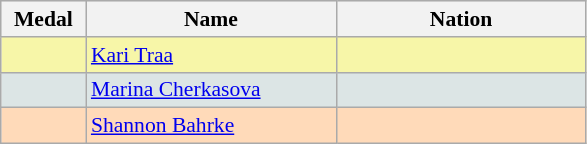<table class=wikitable style="border:1px solid #AAAAAA;font-size:90%">
<tr bgcolor="#E4E4E4">
<th width=50>Medal</th>
<th width=160>Name</th>
<th width=160>Nation</th>
</tr>
<tr bgcolor="#F7F6A8">
<td align="center"></td>
<td><a href='#'>Kari Traa</a></td>
<td></td>
</tr>
<tr bgcolor="#DCE5E5">
<td align="center"></td>
<td><a href='#'>Marina Cherkasova</a></td>
<td></td>
</tr>
<tr bgcolor="#FFDAB9">
<td align="center"></td>
<td><a href='#'>Shannon Bahrke</a></td>
<td></td>
</tr>
</table>
